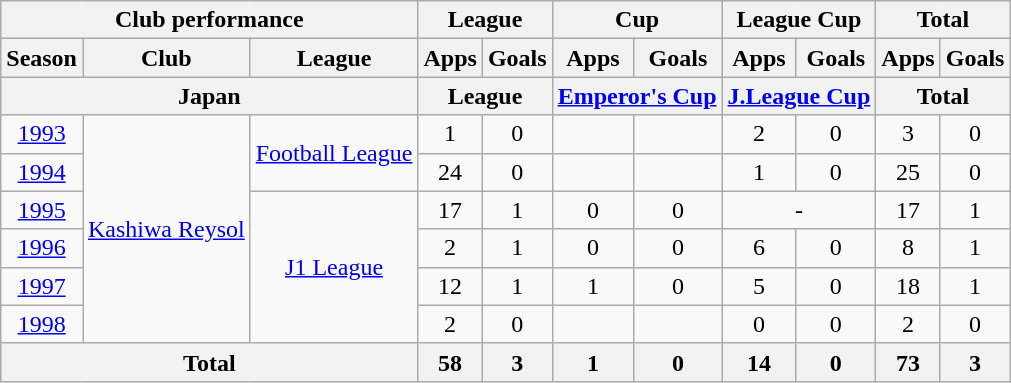<table class="wikitable" style="text-align:center;">
<tr>
<th colspan=3>Club performance</th>
<th colspan=2>League</th>
<th colspan=2>Cup</th>
<th colspan=2>League Cup</th>
<th colspan=2>Total</th>
</tr>
<tr>
<th>Season</th>
<th>Club</th>
<th>League</th>
<th>Apps</th>
<th>Goals</th>
<th>Apps</th>
<th>Goals</th>
<th>Apps</th>
<th>Goals</th>
<th>Apps</th>
<th>Goals</th>
</tr>
<tr>
<th colspan=3>Japan</th>
<th colspan=2>League</th>
<th colspan=2><a href='#'>Emperor's Cup</a></th>
<th colspan=2><a href='#'>J.League Cup</a></th>
<th colspan=2>Total</th>
</tr>
<tr>
<td><a href='#'>1993</a></td>
<td rowspan="6"><a href='#'>Kashiwa Reysol</a></td>
<td rowspan="2"><a href='#'>Football League</a></td>
<td>1</td>
<td>0</td>
<td></td>
<td></td>
<td>2</td>
<td>0</td>
<td>3</td>
<td>0</td>
</tr>
<tr>
<td><a href='#'>1994</a></td>
<td>24</td>
<td>0</td>
<td></td>
<td></td>
<td>1</td>
<td>0</td>
<td>25</td>
<td>0</td>
</tr>
<tr>
<td><a href='#'>1995</a></td>
<td rowspan="4"><a href='#'>J1 League</a></td>
<td>17</td>
<td>1</td>
<td>0</td>
<td>0</td>
<td colspan="2">-</td>
<td>17</td>
<td>1</td>
</tr>
<tr>
<td><a href='#'>1996</a></td>
<td>2</td>
<td>1</td>
<td>0</td>
<td>0</td>
<td>6</td>
<td>0</td>
<td>8</td>
<td>1</td>
</tr>
<tr>
<td><a href='#'>1997</a></td>
<td>12</td>
<td>1</td>
<td>1</td>
<td>0</td>
<td>5</td>
<td>0</td>
<td>18</td>
<td>1</td>
</tr>
<tr>
<td><a href='#'>1998</a></td>
<td>2</td>
<td>0</td>
<td></td>
<td></td>
<td>0</td>
<td>0</td>
<td>2</td>
<td>0</td>
</tr>
<tr>
<th colspan=3>Total</th>
<th>58</th>
<th>3</th>
<th>1</th>
<th>0</th>
<th>14</th>
<th>0</th>
<th>73</th>
<th>3</th>
</tr>
</table>
